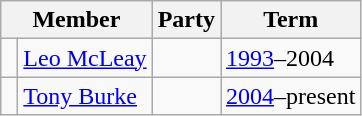<table class="wikitable">
<tr>
<th colspan="2">Member</th>
<th>Party</th>
<th>Term</th>
</tr>
<tr>
<td> </td>
<td><a href='#'>Leo McLeay</a></td>
<td></td>
<td><a href='#'>1993</a>–2004</td>
</tr>
<tr>
<td> </td>
<td><a href='#'>Tony Burke</a></td>
<td></td>
<td><a href='#'>2004</a>–present</td>
</tr>
</table>
